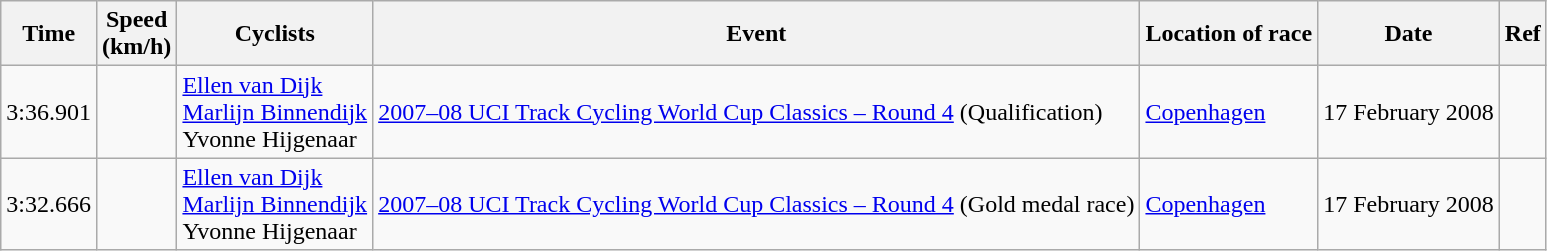<table class="wikitable">
<tr>
<th>Time</th>
<th>Speed<br>(km/h)</th>
<th>Cyclists</th>
<th>Event</th>
<th>Location of race</th>
<th>Date</th>
<th>Ref</th>
</tr>
<tr>
<td>3:36.901</td>
<td></td>
<td><a href='#'>Ellen van Dijk</a><br><a href='#'>Marlijn Binnendijk</a><br>Yvonne Hijgenaar</td>
<td><a href='#'>2007–08 UCI Track Cycling World Cup Classics – Round 4</a> (Qualification)</td>
<td> <a href='#'>Copenhagen</a></td>
<td>17 February 2008</td>
<td></td>
</tr>
<tr>
<td>3:32.666</td>
<td></td>
<td><a href='#'>Ellen van Dijk</a><br><a href='#'>Marlijn Binnendijk</a><br>Yvonne Hijgenaar</td>
<td><a href='#'>2007–08 UCI Track Cycling World Cup Classics – Round 4</a> (Gold medal race)</td>
<td> <a href='#'>Copenhagen</a></td>
<td>17 February 2008</td>
<td></td>
</tr>
</table>
